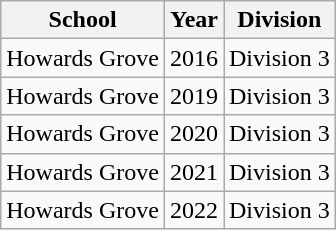<table class="wikitable">
<tr>
<th>School</th>
<th>Year</th>
<th>Division</th>
</tr>
<tr>
<td>Howards Grove</td>
<td>2016</td>
<td>Division 3</td>
</tr>
<tr>
<td>Howards Grove</td>
<td>2019</td>
<td>Division 3</td>
</tr>
<tr>
<td>Howards Grove</td>
<td>2020</td>
<td>Division 3</td>
</tr>
<tr>
<td>Howards Grove</td>
<td>2021</td>
<td>Division 3</td>
</tr>
<tr>
<td>Howards Grove</td>
<td>2022</td>
<td>Division 3</td>
</tr>
</table>
